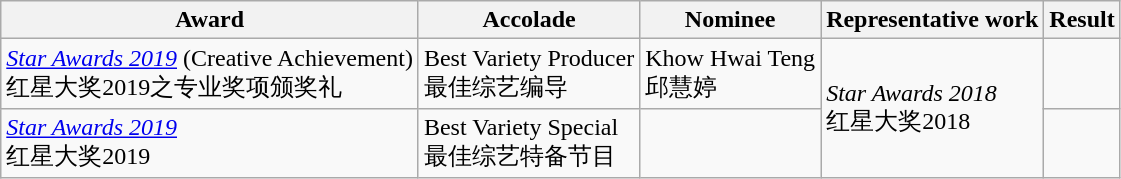<table class="wikitable sortable">
<tr>
<th>Award</th>
<th>Accolade</th>
<th>Nominee</th>
<th>Representative work</th>
<th class="unsortable">Result</th>
</tr>
<tr>
<td><em><a href='#'>Star Awards 2019</a></em> (Creative Achievement)<br>红星大奖2019之专业奖项颁奖礼</td>
<td>Best Variety Producer<br>最佳综艺编导</td>
<td>Khow Hwai Teng <br> 邱慧婷</td>
<td rowspan=2><em>Star Awards 2018</em><br>红星大奖2018</td>
<td></td>
</tr>
<tr>
<td><em><a href='#'>Star Awards 2019</a></em><br>红星大奖2019</td>
<td>Best Variety Special<br>最佳综艺特备节目</td>
<td></td>
<td></td>
</tr>
</table>
